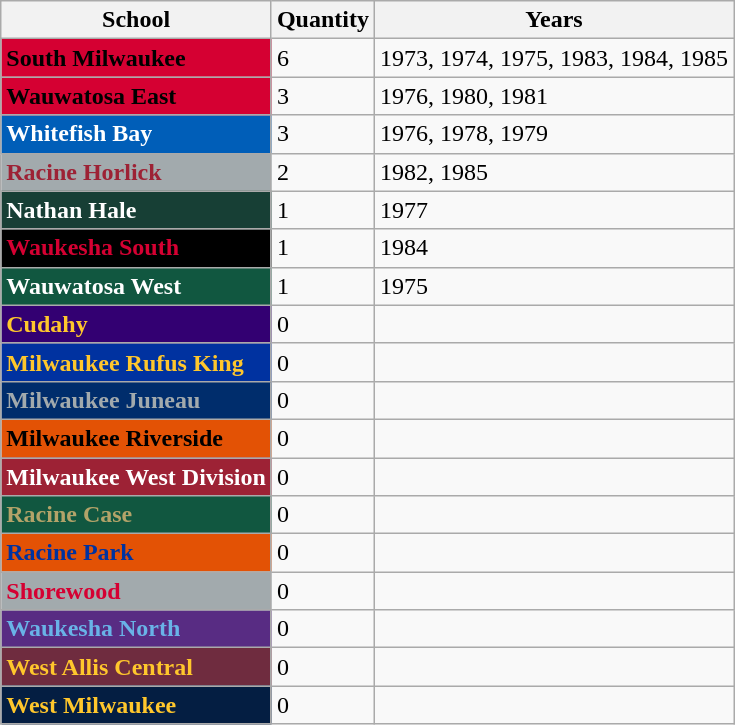<table class="wikitable">
<tr>
<th>School</th>
<th>Quantity</th>
<th>Years</th>
</tr>
<tr>
<td style="background: #d50032; color: black"><strong>South Milwaukee</strong></td>
<td>6</td>
<td>1973, 1974, 1975, 1983, 1984, 1985</td>
</tr>
<tr>
<td style="background: #d50032; color: black"><strong>Wauwatosa East</strong></td>
<td>3</td>
<td>1976, 1980, 1981</td>
</tr>
<tr>
<td style="background: #005eb8; color: white"><strong>Whitefish Bay</strong></td>
<td>3</td>
<td>1976, 1978, 1979</td>
</tr>
<tr>
<td style="background: #a2aaad; color: #9d2235"><strong>Racine Horlick</strong></td>
<td>2</td>
<td>1982, 1985</td>
</tr>
<tr>
<td style="background: #173f35; color: white"><strong>Nathan Hale</strong></td>
<td>1</td>
<td>1977</td>
</tr>
<tr>
<td style="background: black; color: #d50032"><strong>Waukesha South</strong></td>
<td>1</td>
<td>1984</td>
</tr>
<tr>
<td style="background: #115740; color: white"><strong>Wauwatosa West</strong></td>
<td>1</td>
<td>1975</td>
</tr>
<tr>
<td style="background: #330072; color: #ffc72c"><strong>Cudahy</strong></td>
<td>0</td>
<td></td>
</tr>
<tr>
<td style="background: #0032a0; color: #ffc72c"><strong>Milwaukee Rufus King</strong></td>
<td>0</td>
<td></td>
</tr>
<tr>
<td style="background: #002d6c; color: #a2aaad"><strong>Milwaukee Juneau</strong></td>
<td>0</td>
<td></td>
</tr>
<tr>
<td style="background: #e35205; color: black"><strong>Milwaukee Riverside</strong></td>
<td>0</td>
<td></td>
</tr>
<tr>
<td style="background: #9d2235; color: white"><strong>Milwaukee West Division</strong></td>
<td>0</td>
<td></td>
</tr>
<tr>
<td style="background: #115740; color: #b3a369"><strong>Racine Case</strong></td>
<td>0</td>
<td></td>
</tr>
<tr>
<td style="background: #e35205; color: #0032a0"><strong>Racine Park</strong></td>
<td>0</td>
<td></td>
</tr>
<tr>
<td style="background: #a2aaad; color: #d50032"><strong>Shorewood</strong></td>
<td>0</td>
<td></td>
</tr>
<tr>
<td style="background: #582c83; color: #69b3e7"><strong>Waukesha North</strong></td>
<td>0</td>
<td></td>
</tr>
<tr>
<td style="background: #6f2c3f; color: #ffc72c"><strong>West Allis Central</strong></td>
<td>0</td>
<td></td>
</tr>
<tr>
<td style="background: #041e42; color: #ffc72c"><strong>West Milwaukee</strong></td>
<td>0</td>
<td></td>
</tr>
</table>
